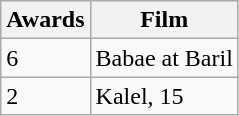<table class="wikitable">
<tr>
<th>Awards</th>
<th>Film</th>
</tr>
<tr>
<td>6</td>
<td>Babae at Baril</td>
</tr>
<tr>
<td>2</td>
<td>Kalel, 15</td>
</tr>
</table>
